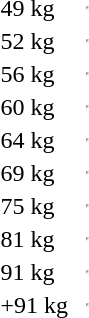<table>
<tr>
<td>49 kg<br></td>
<td></td>
<td></td>
<td><hr></td>
</tr>
<tr>
<td>52 kg<br></td>
<td></td>
<td></td>
<td><hr></td>
</tr>
<tr>
<td>56 kg<br></td>
<td></td>
<td></td>
<td><hr></td>
</tr>
<tr>
<td>60 kg<br></td>
<td></td>
<td></td>
<td><hr></td>
</tr>
<tr>
<td>64 kg<br></td>
<td></td>
<td></td>
<td><hr></td>
</tr>
<tr>
<td>69 kg<br></td>
<td></td>
<td></td>
<td><hr></td>
</tr>
<tr>
<td>75 kg<br></td>
<td></td>
<td></td>
<td><hr></td>
</tr>
<tr>
<td>81 kg<br></td>
<td></td>
<td></td>
<td><hr></td>
</tr>
<tr>
<td>91 kg<br></td>
<td></td>
<td></td>
<td><hr></td>
</tr>
<tr>
<td>+91 kg<br></td>
<td></td>
<td></td>
<td><hr></td>
</tr>
</table>
